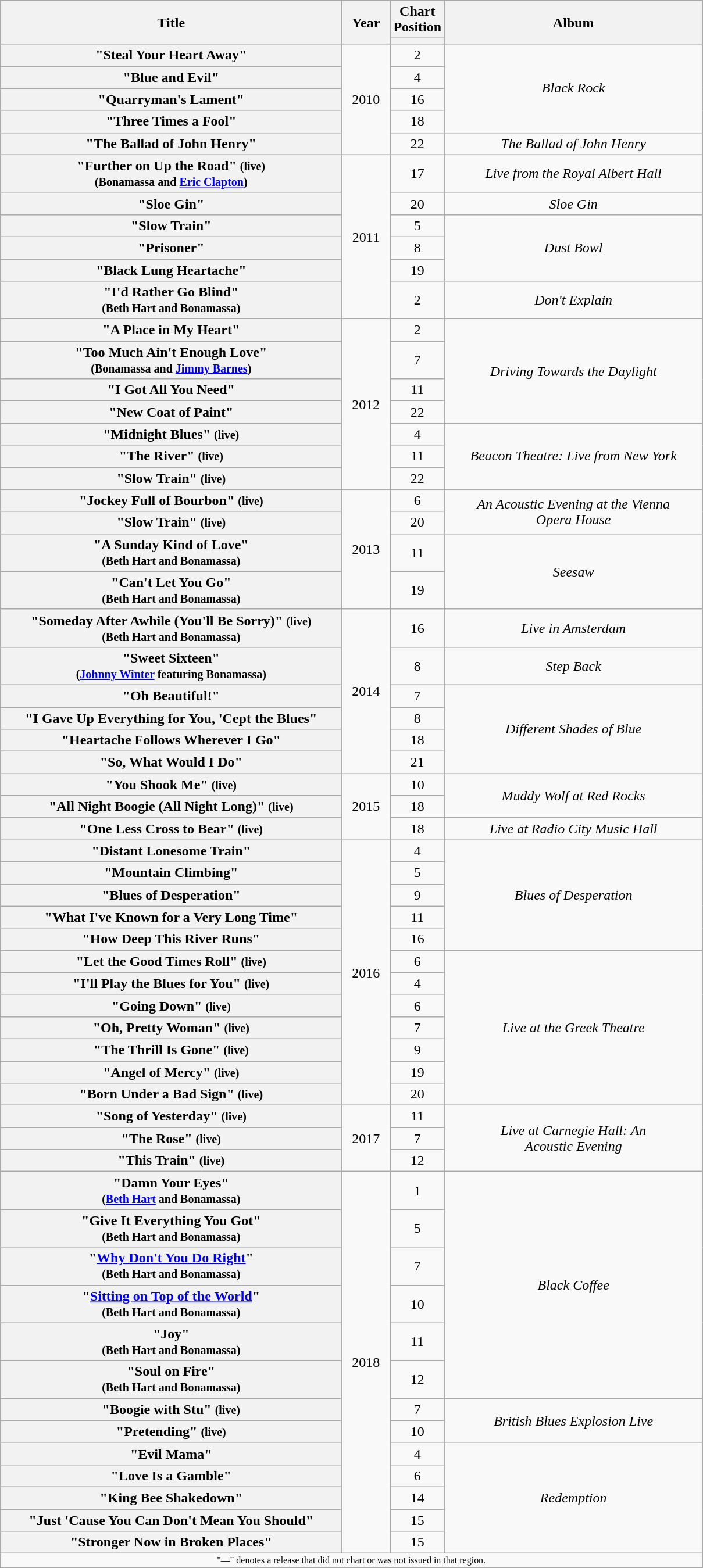<table class="wikitable plainrowheaders" style="text-align:center;">
<tr>
<th scope="col" rowspan="2" style="width:24em;">Title</th>
<th scope="col" rowspan="2" style="width:3em;">Year</th>
<th scope="col" colspan="1">Chart Position</th>
<th scope="col" rowspan="2" style="width:18em;">Album</th>
</tr>
<tr>
<th scope="col" style="width:3em;font-size:90%;"></th>
</tr>
<tr>
<th scope="row">"Steal Your Heart Away"</th>
<td rowspan="5">2010</td>
<td>2</td>
<td rowspan="4"><em>Black Rock</em></td>
</tr>
<tr>
<th scope="row">"Blue and Evil"</th>
<td>4</td>
</tr>
<tr>
<th scope="row">"Quarryman's Lament"</th>
<td>16</td>
</tr>
<tr>
<th scope="row">"Three Times a Fool"</th>
<td>18</td>
</tr>
<tr>
<th scope="row">"The Ballad of John Henry"</th>
<td>22</td>
<td><em>The Ballad of John Henry</em></td>
</tr>
<tr>
<th scope="row">"Further on Up the Road" <small>(live)</small><br><small>(Bonamassa and <a href='#'>Eric Clapton</a>)</small></th>
<td rowspan="6">2011</td>
<td>17</td>
<td><em>Live from the Royal Albert Hall</em></td>
</tr>
<tr>
<th scope="row">"Sloe Gin"</th>
<td>20</td>
<td><em>Sloe Gin</em></td>
</tr>
<tr>
<th scope="row">"Slow Train"</th>
<td>5</td>
<td rowspan="3"><em>Dust Bowl</em></td>
</tr>
<tr>
<th scope="row">"Prisoner"</th>
<td>8</td>
</tr>
<tr>
<th scope="row">"Black Lung Heartache"</th>
<td>19</td>
</tr>
<tr>
<th scope="row">"I'd Rather Go Blind"<br><small>(Beth Hart and Bonamassa)</small></th>
<td>2</td>
<td><em>Don't Explain</em></td>
</tr>
<tr>
<th scope="row">"A Place in My Heart"</th>
<td rowspan="7">2012</td>
<td>2</td>
<td rowspan="4"><em>Driving Towards the Daylight</em></td>
</tr>
<tr>
<th scope="row">"Too Much Ain't Enough Love"<br><small>(Bonamassa and <a href='#'>Jimmy Barnes</a>)</small></th>
<td>7</td>
</tr>
<tr>
<th scope="row">"I Got All You Need"</th>
<td>11</td>
</tr>
<tr>
<th scope="row">"New Coat of Paint"</th>
<td>22</td>
</tr>
<tr>
<th scope="row">"Midnight Blues" <small>(live)</small></th>
<td>4</td>
<td rowspan="3"><em>Beacon Theatre: Live from New York</em></td>
</tr>
<tr>
<th scope="row">"The River" <small>(live)</small></th>
<td>11</td>
</tr>
<tr>
<th scope="row">"Slow Train" <small>(live)</small></th>
<td>22</td>
</tr>
<tr>
<th scope="row">"Jockey Full of Bourbon" <small>(live)</small></th>
<td rowspan="4">2013</td>
<td>6</td>
<td rowspan="2"><em>An Acoustic Evening at the Vienna<br>Opera House</em></td>
</tr>
<tr>
<th scope="row">"Slow Train" <small>(live)</small></th>
<td>20</td>
</tr>
<tr>
<th scope="row">"A Sunday Kind of Love"<br><small>(Beth Hart and Bonamassa)</small></th>
<td>11</td>
<td rowspan="2"><em>Seesaw</em></td>
</tr>
<tr>
<th scope="row">"Can't Let You Go"<br><small>(Beth Hart and Bonamassa)</small></th>
<td>19</td>
</tr>
<tr>
<th scope="row">"Someday After Awhile (You'll Be Sorry)" <small>(live)</small><br><small>(Beth Hart and Bonamassa)</small></th>
<td rowspan="6">2014</td>
<td>16</td>
<td><em>Live in Amsterdam</em></td>
</tr>
<tr>
<th scope="row">"Sweet Sixteen"<br><small>(<a href='#'>Johnny Winter</a> featuring Bonamassa)</small></th>
<td>8</td>
<td><em>Step Back</em></td>
</tr>
<tr>
<th scope="row">"Oh Beautiful!"</th>
<td>7</td>
<td rowspan="4"><em>Different Shades of Blue</em></td>
</tr>
<tr>
<th scope="row">"I Gave Up Everything for You, 'Cept the Blues"</th>
<td>8</td>
</tr>
<tr>
<th scope="row">"Heartache Follows Wherever I Go"</th>
<td>18</td>
</tr>
<tr>
<th scope="row">"So, What Would I Do"</th>
<td>21</td>
</tr>
<tr>
<th scope="row">"You Shook Me" <small>(live)</small></th>
<td rowspan="3">2015</td>
<td>10</td>
<td rowspan="2"><em>Muddy Wolf at Red Rocks</em></td>
</tr>
<tr>
<th scope="row">"All Night Boogie (All Night Long)" <small>(live)</small></th>
<td>18</td>
</tr>
<tr>
<th scope="row">"One Less Cross to Bear" <small>(live)</small></th>
<td>18</td>
<td><em>Live at Radio City Music Hall</em></td>
</tr>
<tr>
<th scope="row">"Distant Lonesome Train"</th>
<td rowspan="12">2016</td>
<td>4</td>
<td rowspan="5"><em>Blues of Desperation</em></td>
</tr>
<tr>
<th scope="row">"Mountain Climbing"</th>
<td>5</td>
</tr>
<tr>
<th scope="row">"Blues of Desperation"</th>
<td>9</td>
</tr>
<tr>
<th scope="row">"What I've Known for a Very Long Time"</th>
<td>11</td>
</tr>
<tr>
<th scope="row">"How Deep This River Runs"</th>
<td>16</td>
</tr>
<tr>
<th scope="row">"Let the Good Times Roll" <small>(live)</small></th>
<td>6</td>
<td rowspan="7"><em>Live at the Greek Theatre</em></td>
</tr>
<tr>
<th scope="row">"I'll Play the Blues for You" <small>(live)</small></th>
<td>4</td>
</tr>
<tr>
<th scope="row">"Going Down" <small>(live)</small></th>
<td>6</td>
</tr>
<tr>
<th scope="row">"Oh, Pretty Woman" <small>(live)</small></th>
<td>7</td>
</tr>
<tr>
<th scope="row">"The Thrill Is Gone" <small>(live)</small></th>
<td>9</td>
</tr>
<tr>
<th scope="row">"Angel of Mercy" <small>(live)</small></th>
<td>19</td>
</tr>
<tr>
<th scope="row">"Born Under a Bad Sign" <small>(live)</small></th>
<td>20</td>
</tr>
<tr>
<th scope="row">"Song of Yesterday" <small>(live)</small></th>
<td rowspan="3">2017</td>
<td>11</td>
<td rowspan="3"><em>Live at Carnegie Hall: An<br>Acoustic Evening</em></td>
</tr>
<tr>
<th scope="row">"The Rose" <small>(live)</small></th>
<td>7</td>
</tr>
<tr>
<th scope="row">"This Train" <small>(live)</small></th>
<td>12</td>
</tr>
<tr>
<th scope="row">"Damn Your Eyes"<br><small>(<a href='#'>Beth Hart</a> and Bonamassa)</small></th>
<td rowspan="13">2018</td>
<td>1</td>
<td rowspan="6"><em>Black Coffee</em></td>
</tr>
<tr>
<th scope="row">"Give It Everything You Got"<br><small>(Beth Hart and Bonamassa)</small></th>
<td>5</td>
</tr>
<tr>
<th scope="row">"<a href='#'>Why Don't You Do Right</a>"<br><small>(Beth Hart and Bonamassa)</small></th>
<td>7</td>
</tr>
<tr>
<th scope="row">"<a href='#'>Sitting on Top of the World</a>"<br><small>(Beth Hart and Bonamassa)</small></th>
<td>10</td>
</tr>
<tr>
<th scope="row">"Joy"<br><small>(Beth Hart and Bonamassa)</small></th>
<td>11</td>
</tr>
<tr>
<th scope="row">"Soul on Fire"<br><small>(Beth Hart and Bonamassa)</small></th>
<td>12</td>
</tr>
<tr>
<th scope="row">"Boogie with Stu" <small>(live)</small></th>
<td>7</td>
<td rowspan="2"><em>British Blues Explosion Live</em></td>
</tr>
<tr>
<th scope="row">"Pretending" <small>(live)</small></th>
<td>10</td>
</tr>
<tr>
<th scope="row">"Evil Mama"</th>
<td>4</td>
<td rowspan="5"><em>Redemption</em></td>
</tr>
<tr>
<th scope="row">"Love Is a Gamble"</th>
<td>6</td>
</tr>
<tr>
<th scope="row">"King Bee Shakedown"</th>
<td>14</td>
</tr>
<tr>
<th scope="row">"Just 'Cause You Can Don't Mean You Should"</th>
<td>15</td>
</tr>
<tr>
<th scope="row">"Stronger Now in Broken Places"</th>
<td>15</td>
</tr>
<tr>
<td align="center" colspan="4" style="font-size: 8pt">"—" denotes a release that did not chart or was not issued in that region.</td>
</tr>
</table>
